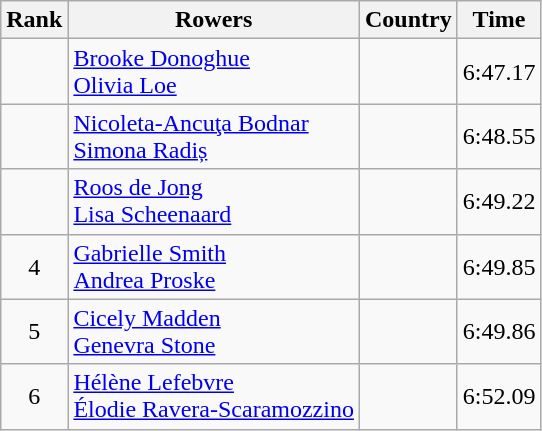<table class="wikitable" style="text-align:center">
<tr>
<th>Rank</th>
<th>Rowers</th>
<th>Country</th>
<th>Time</th>
</tr>
<tr>
<td></td>
<td align="left"><a href='#'>Brooke Donoghue</a><br><a href='#'>Olivia Loe</a></td>
<td align="left"></td>
<td>6:47.17</td>
</tr>
<tr>
<td></td>
<td align="left"><a href='#'>Nicoleta-Ancuţa Bodnar</a><br><a href='#'>Simona Radiș</a></td>
<td align="left"></td>
<td>6:48.55</td>
</tr>
<tr>
<td></td>
<td align="left"><a href='#'>Roos de Jong</a><br><a href='#'>Lisa Scheenaard</a></td>
<td align="left"></td>
<td>6:49.22</td>
</tr>
<tr>
<td>4</td>
<td align="left"><a href='#'>Gabrielle Smith</a><br><a href='#'>Andrea Proske</a></td>
<td align="left"></td>
<td>6:49.85</td>
</tr>
<tr>
<td>5</td>
<td align="left"><a href='#'>Cicely Madden</a><br><a href='#'>Genevra Stone</a></td>
<td align="left"></td>
<td>6:49.86</td>
</tr>
<tr>
<td>6</td>
<td align="left"><a href='#'>Hélène Lefebvre</a><br><a href='#'>Élodie Ravera-Scaramozzino</a></td>
<td align="left"></td>
<td>6:52.09</td>
</tr>
</table>
